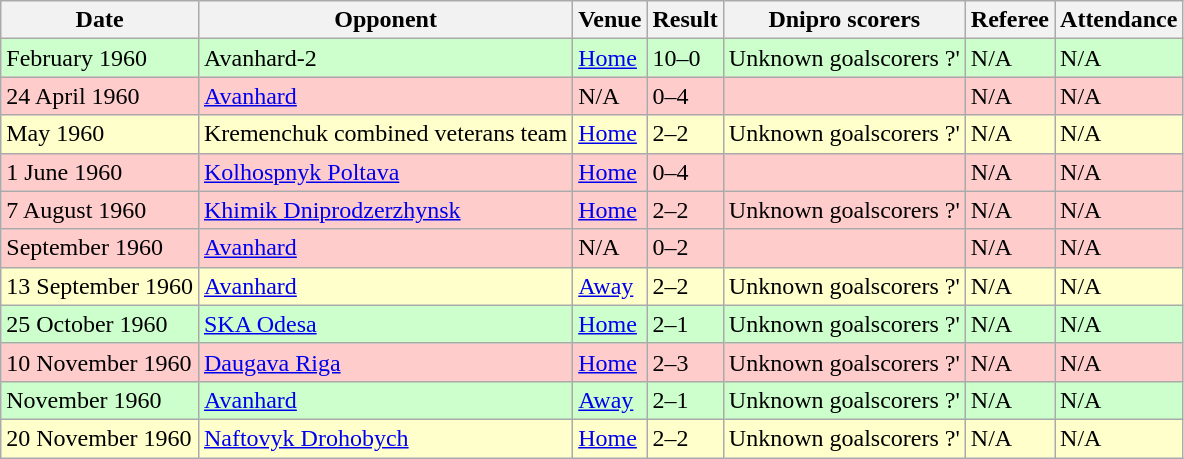<table class="wikitable" style="text-align:left">
<tr>
<th>Date</th>
<th>Opponent</th>
<th>Venue</th>
<th>Result</th>
<th>Dnipro scorers</th>
<th>Referee</th>
<th>Attendance</th>
</tr>
<tr style="background:#ccffcc">
<td>February 1960</td>
<td>Avanhard-2</td>
<td><a href='#'>Home</a></td>
<td>10–0</td>
<td>Unknown goalscorers ?'</td>
<td>N/A</td>
<td>N/A</td>
</tr>
<tr style="background:#ffcccc">
<td>24 April 1960</td>
<td><a href='#'>Avanhard</a></td>
<td>N/A</td>
<td>0–4</td>
<td></td>
<td>N/A</td>
<td>N/A</td>
</tr>
<tr style="background:#ffffcc">
<td>May 1960</td>
<td>Kremenchuk combined veterans team</td>
<td><a href='#'>Home</a></td>
<td>2–2</td>
<td>Unknown goalscorers ?'</td>
<td>N/A</td>
<td>N/A</td>
</tr>
<tr style="background:#ffcccc">
<td>1 June 1960</td>
<td><a href='#'>Kolhospnyk Poltava</a></td>
<td><a href='#'>Home</a></td>
<td>0–4</td>
<td></td>
<td>N/A</td>
<td>N/A</td>
</tr>
<tr style="background:#ffcccc">
<td>7 August 1960</td>
<td><a href='#'>Khimik Dniprodzerzhynsk</a></td>
<td><a href='#'>Home</a></td>
<td>2–2</td>
<td>Unknown goalscorers ?'</td>
<td>N/A</td>
<td>N/A</td>
</tr>
<tr style="background:#ffcccc">
<td>September 1960</td>
<td><a href='#'>Avanhard</a></td>
<td>N/A</td>
<td>0–2</td>
<td></td>
<td>N/A</td>
<td>N/A</td>
</tr>
<tr style="background:#ffffcc">
<td>13 September 1960</td>
<td><a href='#'>Avanhard</a></td>
<td><a href='#'>Away</a></td>
<td>2–2</td>
<td>Unknown goalscorers ?'</td>
<td>N/A</td>
<td>N/A</td>
</tr>
<tr style="background:#ccffcc">
<td>25 October 1960</td>
<td><a href='#'>SKA Odesa</a></td>
<td><a href='#'>Home</a></td>
<td>2–1</td>
<td>Unknown goalscorers ?'</td>
<td>N/A</td>
<td>N/A</td>
</tr>
<tr style="background:#ffcccc">
<td>10 November 1960</td>
<td><a href='#'>Daugava Riga</a></td>
<td><a href='#'>Home</a></td>
<td>2–3</td>
<td>Unknown goalscorers ?'</td>
<td>N/A</td>
<td>N/A</td>
</tr>
<tr style="background:#ccffcc">
<td>November 1960</td>
<td><a href='#'>Avanhard</a></td>
<td><a href='#'>Away</a></td>
<td>2–1</td>
<td>Unknown goalscorers ?'</td>
<td>N/A</td>
<td>N/A</td>
</tr>
<tr style="background:#ffffcc">
<td>20 November 1960</td>
<td><a href='#'>Naftovyk Drohobych</a></td>
<td><a href='#'>Home</a></td>
<td>2–2</td>
<td>Unknown goalscorers ?'</td>
<td>N/A</td>
<td>N/A</td>
</tr>
</table>
